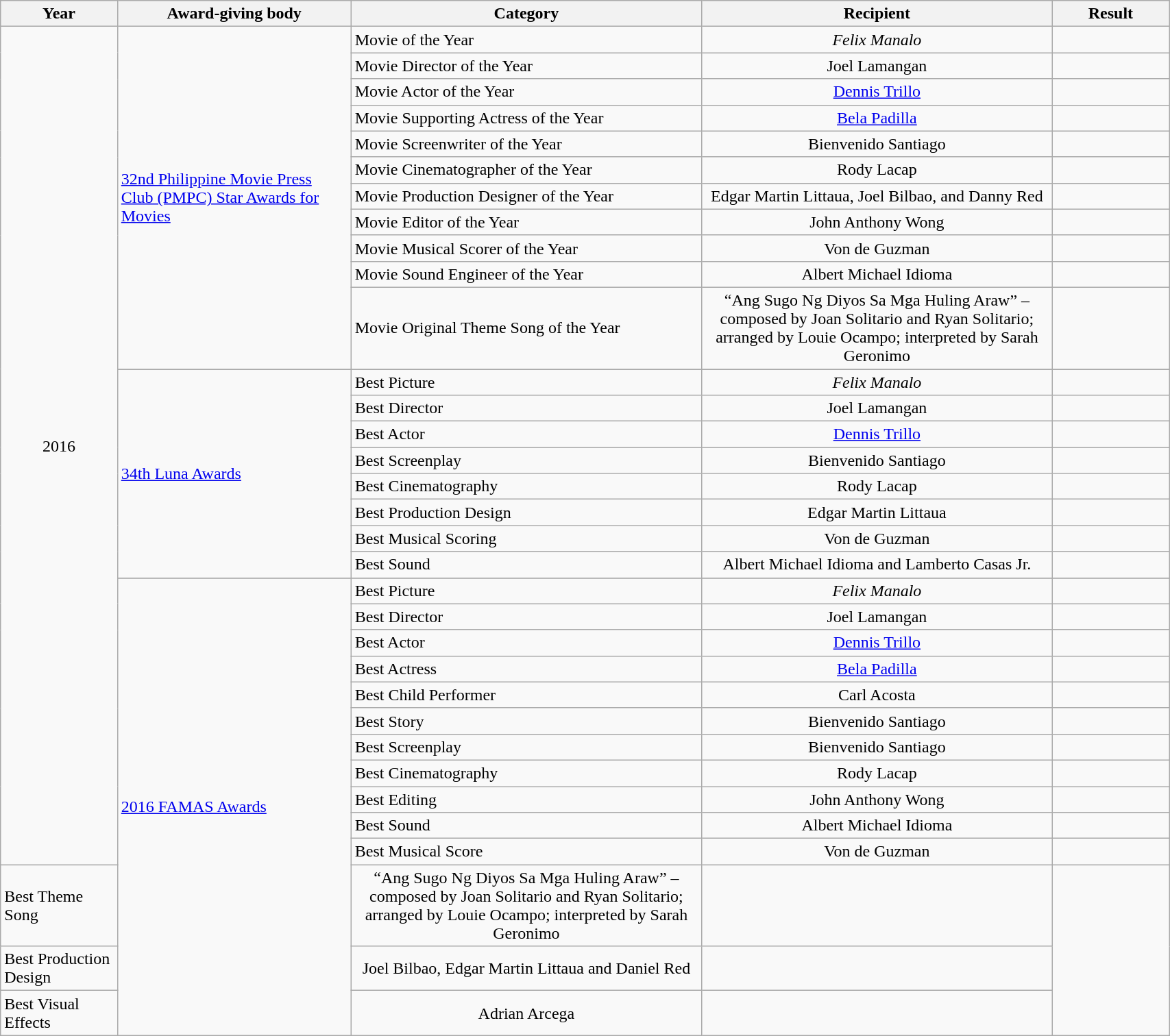<table | width="90%" class="wikitable sortable">
<tr>
<th width="10%">Year</th>
<th width="20%">Award-giving body</th>
<th width="30%">Category</th>
<th width="30%">Recipient</th>
<th width="10%">Result</th>
</tr>
<tr>
<td rowspan="34" align="center">2016</td>
<td rowspan="11" align="left"><a href='#'>32nd Philippine Movie Press Club (PMPC) Star Awards for Movies</a></td>
<td align="left">Movie of the Year</td>
<td align="center"><em>Felix Manalo</em></td>
<td></td>
</tr>
<tr>
<td align="left">Movie Director of the Year</td>
<td align="center">Joel Lamangan</td>
<td></td>
</tr>
<tr>
<td align="left">Movie Actor of the Year</td>
<td align="center"><a href='#'>Dennis Trillo</a></td>
<td></td>
</tr>
<tr>
<td align="left">Movie Supporting Actress of the Year</td>
<td align="center"><a href='#'>Bela Padilla</a></td>
<td></td>
</tr>
<tr>
<td align="left">Movie Screenwriter of the Year</td>
<td align="center">Bienvenido Santiago</td>
<td></td>
</tr>
<tr>
<td align="left">Movie Cinematographer of the Year</td>
<td align="center">Rody Lacap</td>
<td></td>
</tr>
<tr>
<td align="left">Movie Production Designer of the Year</td>
<td align="center">Edgar Martin Littaua, Joel Bilbao, and Danny Red</td>
<td></td>
</tr>
<tr>
<td align="left">Movie Editor of the Year</td>
<td align="center">John Anthony Wong</td>
<td></td>
</tr>
<tr>
<td align="left">Movie Musical Scorer of the Year</td>
<td align="center">Von de Guzman</td>
<td></td>
</tr>
<tr>
<td align="left">Movie Sound Engineer of the Year</td>
<td align="center">Albert Michael Idioma</td>
<td></td>
</tr>
<tr>
<td align="left">Movie Original Theme Song of the Year</td>
<td align="center">“Ang Sugo Ng Diyos Sa Mga Huling Araw” – composed by Joan Solitario and Ryan Solitario; arranged by Louie Ocampo; interpreted by Sarah Geronimo</td>
<td></td>
</tr>
<tr>
</tr>
<tr>
</tr>
<tr>
<td rowspan="8" align="left"><a href='#'>34th Luna Awards</a></td>
<td align="left">Best Picture</td>
<td align="center"><em>Felix Manalo</em></td>
<td></td>
</tr>
<tr>
<td align="left">Best Director</td>
<td align="center">Joel Lamangan</td>
<td></td>
</tr>
<tr>
<td align="left">Best Actor</td>
<td align="center"><a href='#'>Dennis Trillo</a></td>
<td></td>
</tr>
<tr>
<td align="left">Best Screenplay</td>
<td align="center">Bienvenido Santiago</td>
<td></td>
</tr>
<tr>
<td align="left">Best Cinematography</td>
<td align="center">Rody Lacap</td>
<td></td>
</tr>
<tr>
<td align="left">Best Production Design</td>
<td align="center">Edgar Martin Littaua</td>
<td></td>
</tr>
<tr>
<td align="left">Best Musical Scoring</td>
<td align="center">Von de Guzman</td>
<td></td>
</tr>
<tr>
<td align="left">Best Sound</td>
<td align="center">Albert Michael Idioma and Lamberto Casas Jr.</td>
<td></td>
</tr>
<tr>
</tr>
<tr>
</tr>
<tr>
<td rowspan="14" align="left"><a href='#'>2016 FAMAS Awards</a></td>
<td align="left">Best Picture</td>
<td align="center"><em>Felix Manalo</em></td>
<td></td>
</tr>
<tr>
<td align="left">Best Director</td>
<td align="center">Joel Lamangan</td>
<td></td>
</tr>
<tr>
<td align="left">Best Actor</td>
<td align="center"><a href='#'>Dennis Trillo</a></td>
<td></td>
</tr>
<tr>
<td align="left">Best Actress</td>
<td align="center"><a href='#'>Bela Padilla</a></td>
<td></td>
</tr>
<tr>
<td align="left">Best Child Performer</td>
<td align="center">Carl Acosta</td>
<td></td>
</tr>
<tr>
<td align="left">Best Story</td>
<td align="center">Bienvenido Santiago</td>
<td></td>
</tr>
<tr>
<td align="left">Best Screenplay</td>
<td align="center">Bienvenido Santiago</td>
<td></td>
</tr>
<tr>
<td align="left">Best Cinematography</td>
<td align="center">Rody Lacap</td>
<td></td>
</tr>
<tr>
<td align="left">Best Editing</td>
<td align="center">John Anthony Wong</td>
<td></td>
</tr>
<tr>
<td align="left">Best Sound</td>
<td align="center">Albert Michael Idioma</td>
<td></td>
</tr>
<tr>
<td align="left">Best Musical Score</td>
<td align="center">Von de Guzman</td>
<td></td>
</tr>
<tr>
<td align="left">Best Theme Song</td>
<td align="center">“Ang Sugo Ng Diyos Sa Mga Huling Araw” – composed by Joan Solitario and Ryan Solitario; arranged by Louie Ocampo; interpreted by Sarah Geronimo</td>
<td></td>
</tr>
<tr>
<td align="left">Best Production Design</td>
<td align="center">Joel Bilbao, Edgar Martin Littaua and Daniel Red</td>
<td></td>
</tr>
<tr>
<td align="left">Best Visual Effects</td>
<td align="center">Adrian Arcega</td>
<td></td>
</tr>
</table>
